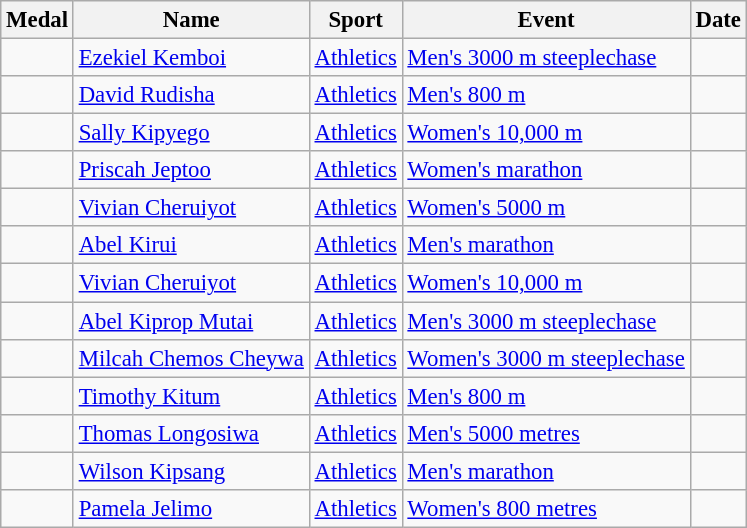<table class="wikitable sortable" style="font-size: 95%;">
<tr>
<th>Medal</th>
<th>Name</th>
<th>Sport</th>
<th>Event</th>
<th>Date</th>
</tr>
<tr>
<td></td>
<td><a href='#'>Ezekiel Kemboi</a></td>
<td><a href='#'>Athletics</a></td>
<td><a href='#'>Men's 3000 m steeplechase</a></td>
<td></td>
</tr>
<tr>
<td></td>
<td><a href='#'>David Rudisha</a></td>
<td><a href='#'>Athletics</a></td>
<td><a href='#'>Men's 800 m</a></td>
<td></td>
</tr>
<tr>
<td></td>
<td><a href='#'>Sally Kipyego</a></td>
<td><a href='#'>Athletics</a></td>
<td><a href='#'>Women's 10,000 m</a></td>
<td></td>
</tr>
<tr>
<td></td>
<td><a href='#'>Priscah Jeptoo</a></td>
<td><a href='#'>Athletics</a></td>
<td><a href='#'>Women's marathon</a></td>
<td></td>
</tr>
<tr>
<td></td>
<td><a href='#'>Vivian Cheruiyot</a></td>
<td><a href='#'>Athletics</a></td>
<td><a href='#'>Women's 5000 m</a></td>
<td></td>
</tr>
<tr>
<td></td>
<td><a href='#'>Abel Kirui</a></td>
<td><a href='#'>Athletics</a></td>
<td><a href='#'>Men's marathon</a></td>
<td></td>
</tr>
<tr>
<td></td>
<td><a href='#'>Vivian Cheruiyot</a></td>
<td><a href='#'>Athletics</a></td>
<td><a href='#'>Women's 10,000 m</a></td>
<td></td>
</tr>
<tr>
<td></td>
<td><a href='#'>Abel Kiprop Mutai</a></td>
<td><a href='#'>Athletics</a></td>
<td><a href='#'>Men's 3000 m steeplechase</a></td>
<td></td>
</tr>
<tr>
<td></td>
<td><a href='#'>Milcah Chemos Cheywa</a></td>
<td><a href='#'>Athletics</a></td>
<td><a href='#'>Women's 3000 m steeplechase</a></td>
<td></td>
</tr>
<tr>
<td></td>
<td><a href='#'>Timothy Kitum</a></td>
<td><a href='#'>Athletics</a></td>
<td><a href='#'>Men's 800 m</a></td>
<td></td>
</tr>
<tr>
<td></td>
<td><a href='#'>Thomas Longosiwa</a></td>
<td><a href='#'>Athletics</a></td>
<td><a href='#'>Men's 5000 metres</a></td>
<td></td>
</tr>
<tr>
<td></td>
<td><a href='#'>Wilson Kipsang</a></td>
<td><a href='#'>Athletics</a></td>
<td><a href='#'>Men's marathon</a></td>
<td></td>
</tr>
<tr>
<td></td>
<td><a href='#'>Pamela Jelimo</a></td>
<td><a href='#'>Athletics</a></td>
<td><a href='#'>Women's 800 metres</a></td>
<td></td>
</tr>
</table>
